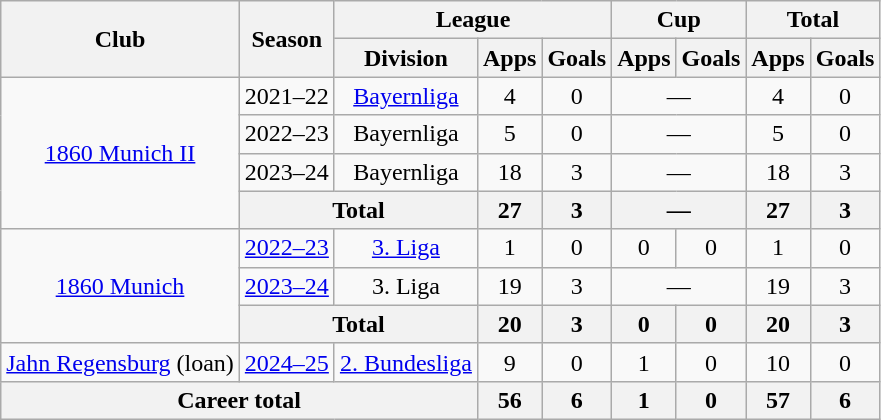<table class="wikitable" Style="text-align: center">
<tr>
<th rowspan="2">Club</th>
<th rowspan="2">Season</th>
<th colspan="3">League</th>
<th colspan="2">Cup</th>
<th colspan="2">Total</th>
</tr>
<tr>
<th>Division</th>
<th>Apps</th>
<th>Goals</th>
<th>Apps</th>
<th>Goals</th>
<th>Apps</th>
<th>Goals</th>
</tr>
<tr>
<td rowspan="4"><a href='#'>1860 Munich II</a></td>
<td>2021–22</td>
<td><a href='#'>Bayernliga</a></td>
<td>4</td>
<td>0</td>
<td colspan="2">—</td>
<td>4</td>
<td>0</td>
</tr>
<tr>
<td>2022–23</td>
<td>Bayernliga</td>
<td>5</td>
<td>0</td>
<td colspan="2">—</td>
<td>5</td>
<td>0</td>
</tr>
<tr>
<td>2023–24</td>
<td>Bayernliga</td>
<td>18</td>
<td>3</td>
<td colspan="2">—</td>
<td>18</td>
<td>3</td>
</tr>
<tr>
<th colspan="2">Total</th>
<th>27</th>
<th>3</th>
<th colspan="2">—</th>
<th>27</th>
<th>3</th>
</tr>
<tr>
<td rowspan="3"><a href='#'>1860 Munich</a></td>
<td><a href='#'>2022–23</a></td>
<td><a href='#'>3. Liga</a></td>
<td>1</td>
<td>0</td>
<td>0</td>
<td>0</td>
<td>1</td>
<td>0</td>
</tr>
<tr>
<td><a href='#'>2023–24</a></td>
<td>3. Liga</td>
<td>19</td>
<td>3</td>
<td colspan="2">—</td>
<td>19</td>
<td>3</td>
</tr>
<tr>
<th colspan="2">Total</th>
<th>20</th>
<th>3</th>
<th>0</th>
<th>0</th>
<th>20</th>
<th>3</th>
</tr>
<tr>
<td><a href='#'>Jahn Regensburg</a> (loan)</td>
<td><a href='#'>2024–25</a></td>
<td><a href='#'>2. Bundesliga</a></td>
<td>9</td>
<td>0</td>
<td>1</td>
<td>0</td>
<td>10</td>
<td>0</td>
</tr>
<tr>
<th colspan="3">Career total</th>
<th>56</th>
<th>6</th>
<th>1</th>
<th>0</th>
<th>57</th>
<th>6</th>
</tr>
</table>
